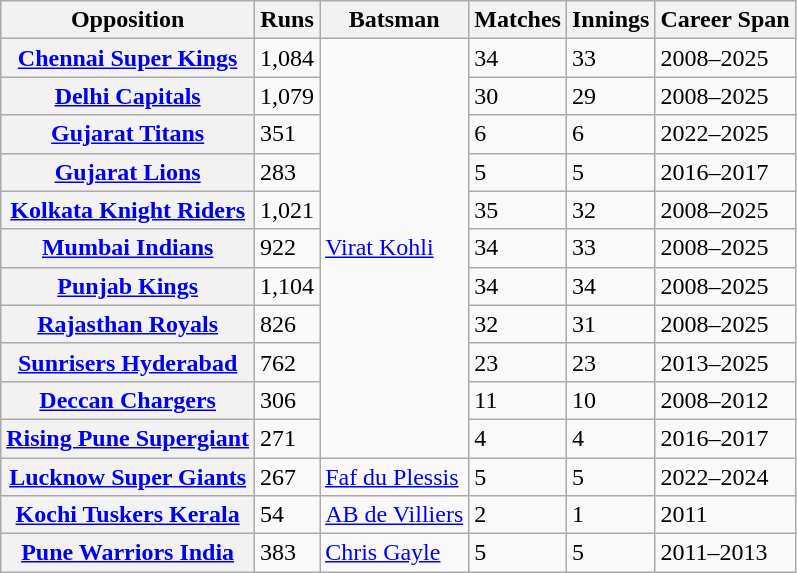<table class="wikitable">
<tr>
<th scope="col">Opposition</th>
<th scope="col">Runs</th>
<th scope="col">Batsman</th>
<th scope="col">Matches</th>
<th scope="col">Innings</th>
<th scope="col">Career Span</th>
</tr>
<tr>
<th scope="row"><a href='#'>Chennai Super Kings</a></th>
<td>1,084</td>
<td rowspan="11"><a href='#'>Virat Kohli</a></td>
<td>34</td>
<td>33</td>
<td>2008–2025</td>
</tr>
<tr>
<th scope="row"><a href='#'>Delhi Capitals</a></th>
<td>1,079</td>
<td>30</td>
<td>29</td>
<td>2008–2025</td>
</tr>
<tr>
<th scope="row"><a href='#'>Gujarat Titans</a></th>
<td>351</td>
<td>6</td>
<td>6</td>
<td>2022–2025</td>
</tr>
<tr>
<th scope="row"><a href='#'>Gujarat Lions</a></th>
<td>283</td>
<td>5</td>
<td>5</td>
<td>2016–2017</td>
</tr>
<tr>
<th scope="row"><a href='#'>Kolkata Knight Riders</a></th>
<td>1,021</td>
<td>35</td>
<td>32</td>
<td>2008–2025</td>
</tr>
<tr>
<th scope="row"><a href='#'>Mumbai Indians</a></th>
<td>922</td>
<td>34</td>
<td>33</td>
<td>2008–2025</td>
</tr>
<tr>
<th scope="row"><a href='#'>Punjab Kings</a></th>
<td>1,104</td>
<td>34</td>
<td>34</td>
<td>2008–2025</td>
</tr>
<tr>
<th scope="row"><a href='#'>Rajasthan Royals</a></th>
<td>826</td>
<td>32</td>
<td>31</td>
<td>2008–2025</td>
</tr>
<tr>
<th scope="row"><a href='#'>Sunrisers Hyderabad</a></th>
<td>762</td>
<td>23</td>
<td>23</td>
<td>2013–2025</td>
</tr>
<tr>
<th scope="row"><a href='#'>Deccan Chargers</a></th>
<td>306</td>
<td>11</td>
<td>10</td>
<td>2008–2012</td>
</tr>
<tr>
<th scope="row"><a href='#'>Rising Pune Supergiant</a></th>
<td>271</td>
<td>4</td>
<td>4</td>
<td>2016–2017</td>
</tr>
<tr>
<th scope="row"><a href='#'>Lucknow Super Giants</a></th>
<td>267</td>
<td><a href='#'>Faf du Plessis</a></td>
<td>5</td>
<td>5</td>
<td>2022–2024</td>
</tr>
<tr>
<th scope="row"><a href='#'>Kochi Tuskers Kerala</a></th>
<td>54</td>
<td><a href='#'>AB de Villiers</a></td>
<td>2</td>
<td>1</td>
<td>2011</td>
</tr>
<tr>
<th scope="row"><a href='#'>Pune Warriors India</a></th>
<td>383</td>
<td><a href='#'>Chris Gayle</a></td>
<td>5</td>
<td>5</td>
<td>2011–2013</td>
</tr>
</table>
